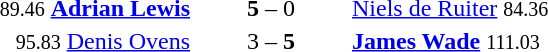<table style="text-align:center">
<tr>
<th width=223></th>
<th width=100></th>
<th width=223></th>
</tr>
<tr>
<td align=right><small>89.46</small> <strong><a href='#'>Adrian Lewis</a></strong> </td>
<td><strong>5</strong> – 0</td>
<td align=left> <a href='#'>Niels de Ruiter</a> <small>84.36</small></td>
</tr>
<tr>
<td align=right><small>95.83</small> <a href='#'>Denis Ovens</a> </td>
<td>3 – <strong>5</strong></td>
<td align=left> <strong><a href='#'>James Wade</a></strong> <small>111.03</small></td>
</tr>
</table>
